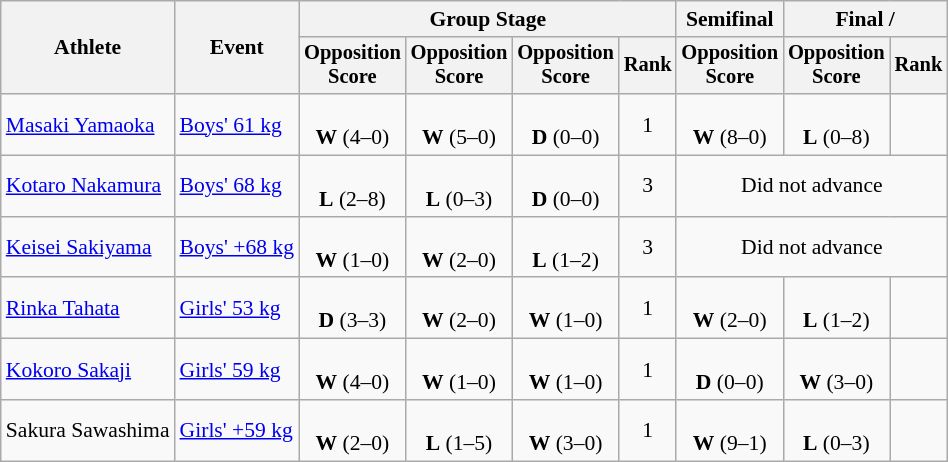<table class="wikitable" style="font-size:90%">
<tr>
<th rowspan=2>Athlete</th>
<th rowspan=2>Event</th>
<th colspan=4>Group Stage</th>
<th colspan=1>Semifinal</th>
<th colspan=2>Final / </th>
</tr>
<tr style="font-size:95%">
<th>Opposition<br>Score</th>
<th>Opposition<br>Score</th>
<th>Opposition<br>Score</th>
<th>Rank</th>
<th>Opposition<br>Score</th>
<th>Opposition<br>Score</th>
<th>Rank</th>
</tr>
<tr align=center>
<td align=left><a href='#'>Masaki Yamaoka</a></td>
<td align=left><a href='#'>Boys' 61 kg</a></td>
<td><br><strong>W</strong> (4–0)</td>
<td><br><strong>W</strong> (5–0)</td>
<td><br><strong>D</strong> (0–0)</td>
<td>1</td>
<td><br><strong>W</strong> (8–0)</td>
<td><br><strong>L</strong> (0–8)</td>
<td></td>
</tr>
<tr align=center>
<td align=left><a href='#'>Kotaro Nakamura</a></td>
<td align=left><a href='#'>Boys' 68 kg</a></td>
<td><br><strong>L</strong> (2–8)</td>
<td><br><strong>L</strong> (0–3)</td>
<td><br><strong>D</strong> (0–0)</td>
<td>3</td>
<td colspan="3" align=center>Did not advance</td>
</tr>
<tr align=center>
<td align=left><a href='#'>Keisei Sakiyama</a></td>
<td align=left><a href='#'>Boys' +68 kg</a></td>
<td><br><strong>W</strong> (1–0)</td>
<td><br><strong>W</strong> (2–0)</td>
<td><br><strong>L</strong> (1–2)</td>
<td>3</td>
<td colspan="3" align=center>Did not advance</td>
</tr>
<tr align=center>
<td align=left><a href='#'>Rinka Tahata</a></td>
<td align=left><a href='#'>Girls' 53 kg</a></td>
<td><br><strong>D</strong> (3–3)</td>
<td><br><strong>W</strong> (2–0)</td>
<td><br><strong>W</strong> (1–0)</td>
<td>1</td>
<td><br><strong>W</strong> (2–0)</td>
<td><br><strong>L</strong> (1–2)</td>
<td></td>
</tr>
<tr align=center>
<td align=left><a href='#'>Kokoro Sakaji</a></td>
<td align=left><a href='#'>Girls' 59 kg</a></td>
<td><br><strong>W</strong> (4–0)</td>
<td><br><strong>W</strong> (1–0)</td>
<td><br><strong>W</strong> (1–0)</td>
<td>1</td>
<td><br><strong>D</strong> (0–0)</td>
<td><br><strong>W</strong> (3–0)</td>
<td></td>
</tr>
<tr align=center>
<td align=left>Sakura Sawashima</td>
<td align=left><a href='#'>Girls' +59 kg</a></td>
<td><br><strong>W</strong> (2–0)</td>
<td><br><strong>L</strong> (1–5)</td>
<td><br><strong>W</strong> (3–0)</td>
<td>1</td>
<td><br><strong>W</strong> (9–1)</td>
<td><br><strong>L</strong> (0–3)</td>
<td></td>
</tr>
</table>
